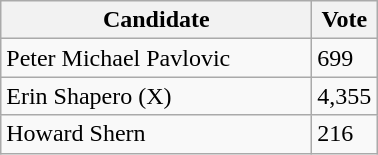<table class="wikitable">
<tr>
<th bgcolor="#DDDDFF" width="200px">Candidate</th>
<th bgcolor="#DDDDFF">Vote</th>
</tr>
<tr>
<td>Peter Michael Pavlovic</td>
<td>699</td>
</tr>
<tr>
<td>Erin Shapero (X)</td>
<td>4,355</td>
</tr>
<tr>
<td>Howard Shern</td>
<td>216</td>
</tr>
</table>
